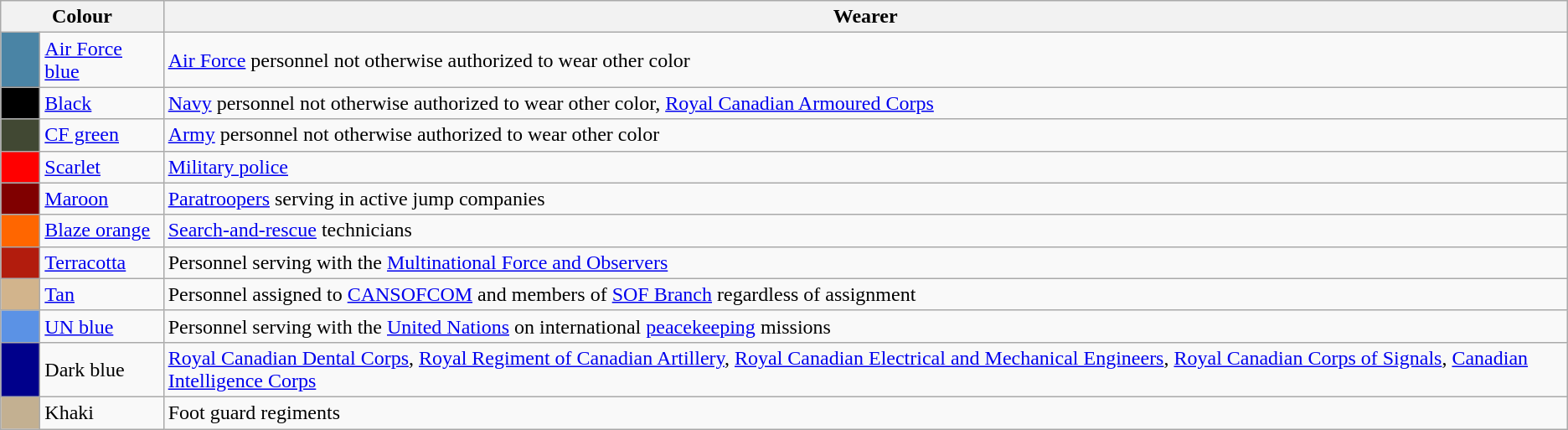<table class="wikitable">
<tr>
<th colspan="2">Colour</th>
<th>Wearer</th>
</tr>
<tr>
<td style="background:#4A84A5;">      </td>
<td><a href='#'>Air Force blue</a></td>
<td><a href='#'>Air Force</a> personnel not otherwise authorized to wear other color</td>
</tr>
<tr>
<td style="background:black;"></td>
<td><a href='#'>Black</a></td>
<td><a href='#'>Navy</a> personnel not otherwise authorized to wear other color, <a href='#'>Royal Canadian Armoured Corps</a></td>
</tr>
<tr>
<td style="background:#414833;"></td>
<td><a href='#'>CF green</a></td>
<td><a href='#'>Army</a> personnel not otherwise authorized to wear other color</td>
</tr>
<tr>
<td style="background:red"></td>
<td><a href='#'>Scarlet</a></td>
<td><a href='#'>Military police</a></td>
</tr>
<tr>
<td style="background:maroon;"></td>
<td><a href='#'>Maroon</a></td>
<td><a href='#'>Paratroopers</a> serving in active jump companies</td>
</tr>
<tr>
<td style="background:#f60;"></td>
<td><a href='#'>Blaze orange</a></td>
<td><a href='#'>Search-and-rescue</a> technicians</td>
</tr>
<tr>
<td style="background:#b21c0d"></td>
<td><a href='#'>Terracotta</a></td>
<td>Personnel serving with the <a href='#'>Multinational Force and Observers</a></td>
</tr>
<tr>
<td style="background:tan"></td>
<td><a href='#'>Tan</a></td>
<td>Personnel assigned to <a href='#'>CANSOFCOM</a> and members of <a href='#'>SOF Branch</a> regardless of assignment</td>
</tr>
<tr>
<td style="background:#5B92E5;"></td>
<td><a href='#'>UN blue</a></td>
<td>Personnel serving with the <a href='#'>United Nations</a> on international <a href='#'>peacekeeping</a> missions</td>
</tr>
<tr>
<td style="background:darkBlue;"></td>
<td>Dark blue</td>
<td><a href='#'>Royal Canadian Dental Corps</a>, <a href='#'>Royal Regiment of Canadian Artillery</a>, <a href='#'>Royal Canadian Electrical and Mechanical Engineers</a>, <a href='#'>Royal Canadian Corps of Signals</a>, <a href='#'>Canadian Intelligence Corps</a></td>
</tr>
<tr>
<td style="background:#C3B091"></td>
<td>Khaki</td>
<td>Foot guard regiments</td>
</tr>
</table>
